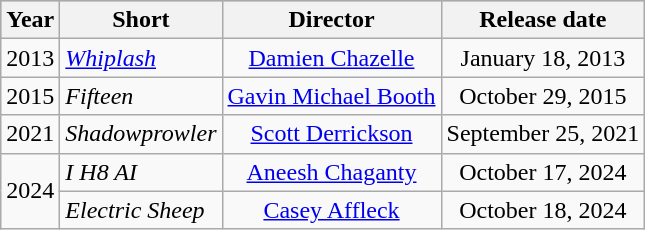<table class="wikitable sortable">
<tr style="background:#b0c4de; text-align:center;">
<th>Year</th>
<th>Short</th>
<th>Director</th>
<th>Release date</th>
</tr>
<tr>
<td style="text-align:center;">2013</td>
<td style="text-align:left;"><em><a href='#'>Whiplash</a></em></td>
<td style="text-align:center;"><a href='#'>Damien Chazelle</a></td>
<td style="text-align:center;">January 18, 2013</td>
</tr>
<tr>
<td style="text-align:center;">2015</td>
<td style="text-align:left;"><em>Fifteen</em></td>
<td style="text-align:center;"><a href='#'>Gavin Michael Booth</a></td>
<td style="text-align:center;">October 29, 2015</td>
</tr>
<tr>
<td style="text-align:center;">2021</td>
<td style="text-align:left;"><em>Shadowprowler</em></td>
<td style="text-align:center;"><a href='#'>Scott Derrickson</a></td>
<td style="text-align:center;">September 25, 2021</td>
</tr>
<tr>
<td rowspan="2" style="text-align:center;">2024</td>
<td style="text-align:left;"><em>I H8 AI</em></td>
<td style="text-align:center;"><a href='#'>Aneesh Chaganty</a></td>
<td style="text-align:center;">October 17, 2024</td>
</tr>
<tr>
<td style="text-align:left;"><em>Electric Sheep</em></td>
<td style="text-align:center;"><a href='#'>Casey Affleck</a></td>
<td style="text-align:center;">October 18, 2024</td>
</tr>
</table>
